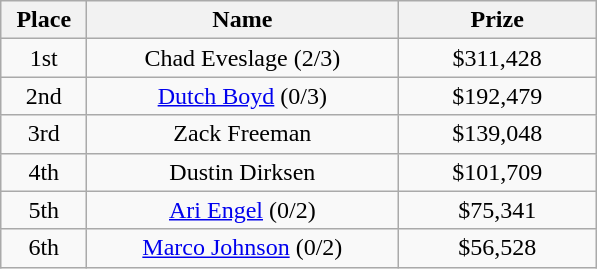<table class="wikitable">
<tr>
<th width="50">Place</th>
<th width="200">Name</th>
<th width="125">Prize</th>
</tr>
<tr>
<td align = "center">1st</td>
<td align = "center"> Chad Eveslage (2/3)</td>
<td align = "center">$311,428</td>
</tr>
<tr>
<td align = "center">2nd</td>
<td align = "center"> <a href='#'>Dutch Boyd</a> (0/3)</td>
<td align = "center">$192,479</td>
</tr>
<tr>
<td align = "center">3rd</td>
<td align = "center"> Zack Freeman</td>
<td align = "center">$139,048</td>
</tr>
<tr>
<td align = "center">4th</td>
<td align = "center"> Dustin Dirksen</td>
<td align = "center">$101,709</td>
</tr>
<tr>
<td align = "center">5th</td>
<td align = "center"> <a href='#'>Ari Engel</a> (0/2)</td>
<td align = "center">$75,341</td>
</tr>
<tr>
<td align = "center">6th</td>
<td align = "center"> <a href='#'>Marco Johnson</a> (0/2)</td>
<td align = "center">$56,528</td>
</tr>
</table>
